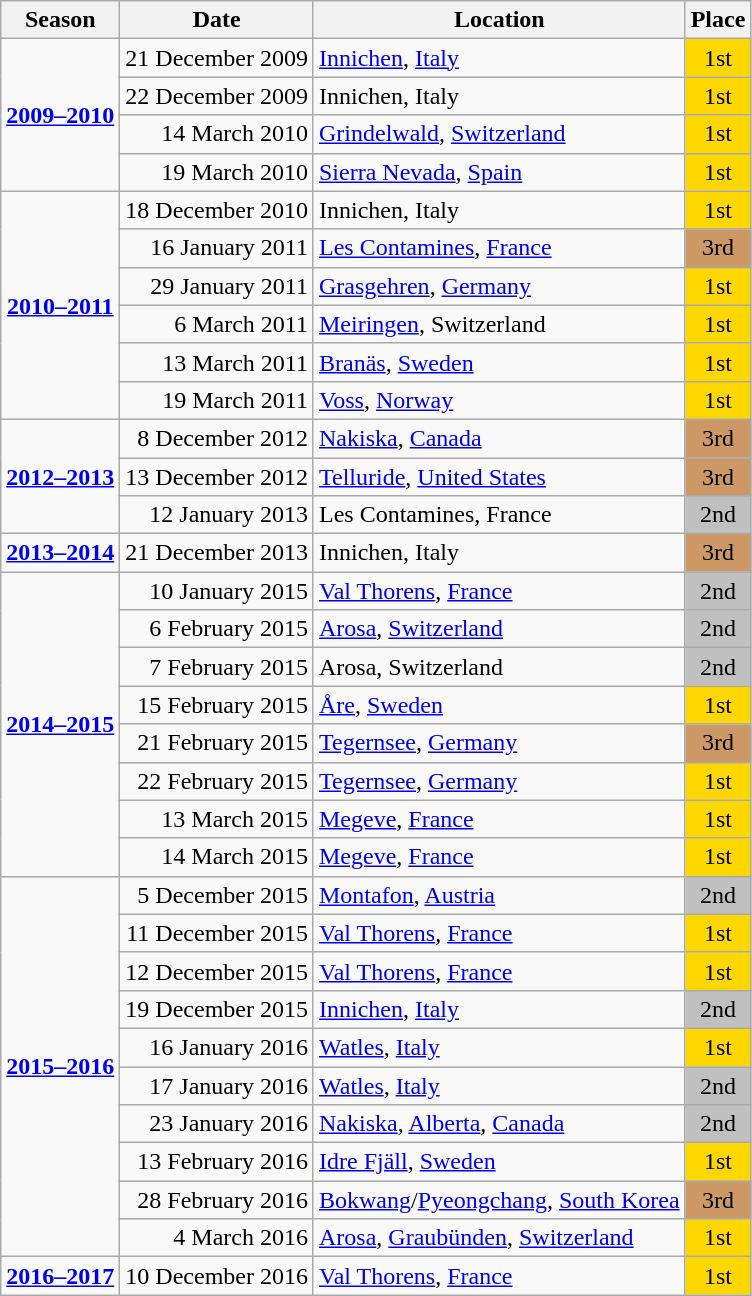<table class="wikitable">
<tr>
<th>Season</th>
<th>Date</th>
<th>Location</th>
<th>Place</th>
</tr>
<tr>
<td rowspan=4 align=center><strong><a href='#'>2009–2010</a></strong></td>
<td align=right>21 December 2009</td>
<td> <a href='#'>Innichen</a>, <a href='#'>Italy</a></td>
<td align=center bgcolor=gold>1st</td>
</tr>
<tr>
<td align=right>22 December 2009</td>
<td> Innichen, Italy</td>
<td align=center bgcolor=gold>1st</td>
</tr>
<tr>
<td align=right>14 March 2010</td>
<td> <a href='#'>Grindelwald</a>, <a href='#'>Switzerland</a></td>
<td align=center bgcolor=gold>1st</td>
</tr>
<tr>
<td align=right>19 March 2010</td>
<td> <a href='#'>Sierra Nevada</a>, <a href='#'>Spain</a></td>
<td align=center bgcolor=gold>1st</td>
</tr>
<tr>
<td rowspan=6 align=center><strong><a href='#'>2010–2011</a></strong></td>
<td align=right>18 December 2010</td>
<td> Innichen, Italy</td>
<td align=center bgcolor=gold>1st</td>
</tr>
<tr>
<td align=right>16 January 2011</td>
<td> <a href='#'>Les Contamines</a>, <a href='#'>France</a></td>
<td align=center bgcolor=cc9966>3rd</td>
</tr>
<tr>
<td align=right>29 January 2011</td>
<td> <a href='#'>Grasgehren</a>, <a href='#'>Germany</a></td>
<td align=center bgcolor=gold>1st</td>
</tr>
<tr>
<td align=right>6 March 2011</td>
<td> <a href='#'>Meiringen</a>, Switzerland</td>
<td align=center bgcolor=gold>1st</td>
</tr>
<tr>
<td align=right>13 March 2011</td>
<td> <a href='#'>Branäs</a>, <a href='#'>Sweden</a></td>
<td align=center bgcolor=gold>1st</td>
</tr>
<tr>
<td align=right>19 March 2011</td>
<td> <a href='#'>Voss</a>, <a href='#'>Norway</a></td>
<td align=center bgcolor=gold>1st</td>
</tr>
<tr>
<td rowspan=3 align=center><strong><a href='#'>2012–2013</a></strong></td>
<td align=right>8 December 2012</td>
<td> <a href='#'>Nakiska</a>, <a href='#'>Canada</a></td>
<td align=center bgcolor=cc9966>3rd</td>
</tr>
<tr>
<td align=right>13 December 2012</td>
<td> <a href='#'>Telluride</a>, <a href='#'>United States</a></td>
<td align=center bgcolor=cc9966>3rd</td>
</tr>
<tr>
<td align=right>12 January 2013</td>
<td> Les Contamines, France</td>
<td align=center bgcolor=silver>2nd</td>
</tr>
<tr>
<td rowspan=1 align=center><strong><a href='#'>2013–2014</a></strong></td>
<td align=right>21 December 2013</td>
<td> Innichen, Italy</td>
<td align=center bgcolor=cc9966>3rd</td>
</tr>
<tr>
<td rowspan=8 align=center><strong><a href='#'>2014–2015</a></strong></td>
<td align=right>10 January 2015</td>
<td> <a href='#'>Val Thorens</a>, <a href='#'>France</a></td>
<td align=center bgcolor=silver>2nd</td>
</tr>
<tr>
<td align=right>6 February 2015</td>
<td> <a href='#'>Arosa</a>, <a href='#'>Switzerland</a></td>
<td align=center bgcolor=silver>2nd</td>
</tr>
<tr>
<td align=right>7 February 2015</td>
<td> Arosa, Switzerland</td>
<td align=center bgcolor=silver>2nd</td>
</tr>
<tr>
<td align=right>15 February 2015</td>
<td> <a href='#'>Åre</a>, <a href='#'>Sweden</a></td>
<td align=center bgcolor=gold>1st</td>
</tr>
<tr>
<td align=right>21 February 2015</td>
<td> <a href='#'>Tegernsee</a>, <a href='#'>Germany</a></td>
<td align=center bgcolor=cc9966>3rd</td>
</tr>
<tr>
<td align=right>22 February 2015</td>
<td> <a href='#'>Tegernsee</a>, <a href='#'>Germany</a></td>
<td align=center bgcolor=gold>1st</td>
</tr>
<tr>
<td align=right>13 March 2015</td>
<td> <a href='#'>Megeve</a>, <a href='#'>France</a></td>
<td align=center bgcolor=gold>1st</td>
</tr>
<tr>
<td align=right>14 March 2015</td>
<td> <a href='#'>Megeve</a>, <a href='#'>France</a></td>
<td align=center bgcolor=gold>1st</td>
</tr>
<tr>
<td rowspan=10 align=center><strong><a href='#'>2015–2016</a></strong></td>
<td align=right>5 December 2015</td>
<td> <a href='#'>Montafon</a>, <a href='#'>Austria</a></td>
<td align=center bgcolor=silver>2nd</td>
</tr>
<tr>
<td align=right>11 December 2015</td>
<td> <a href='#'>Val Thorens</a>, <a href='#'>France</a></td>
<td align=center bgcolor=gold>1st</td>
</tr>
<tr>
<td align=right>12 December 2015</td>
<td> <a href='#'>Val Thorens</a>, <a href='#'>France</a></td>
<td align=center bgcolor=gold>1st</td>
</tr>
<tr>
<td align=right>19 December 2015</td>
<td> <a href='#'>Innichen</a>, <a href='#'>Italy</a></td>
<td align=center bgcolor=silver>2nd</td>
</tr>
<tr>
<td align=right>16 January 2016</td>
<td> <a href='#'>Watles</a>, <a href='#'>Italy</a></td>
<td align=center bgcolor=gold>1st</td>
</tr>
<tr>
<td align=right>17 January 2016</td>
<td> <a href='#'>Watles</a>, <a href='#'>Italy</a></td>
<td align=center bgcolor=silver>2nd</td>
</tr>
<tr>
<td align=right>23 January 2016</td>
<td> <a href='#'>Nakiska</a>, <a href='#'>Alberta</a>, <a href='#'>Canada</a></td>
<td align=center bgcolor=silver>2nd</td>
</tr>
<tr>
<td align=right>13 February 2016</td>
<td> <a href='#'>Idre Fjäll</a>, <a href='#'>Sweden</a></td>
<td align=center bgcolor=gold>1st</td>
</tr>
<tr>
<td align=right>28 February 2016</td>
<td> <a href='#'>Bokwang</a>/<a href='#'>Pyeongchang</a>, <a href='#'>South Korea</a></td>
<td align=center bgcolor=cc9966>3rd</td>
</tr>
<tr>
<td align=right>4 March 2016</td>
<td> <a href='#'>Arosa</a>, <a href='#'>Graubünden</a>, <a href='#'>Switzerland</a></td>
<td align=center bgcolor=gold>1st</td>
</tr>
<tr>
<td rowspan=1 align=center><strong><a href='#'>2016–2017</a></strong></td>
<td align=right>10 December 2016</td>
<td> <a href='#'>Val Thorens</a>, <a href='#'>France</a></td>
<td align=center bgcolor=gold>1st</td>
</tr>
</table>
